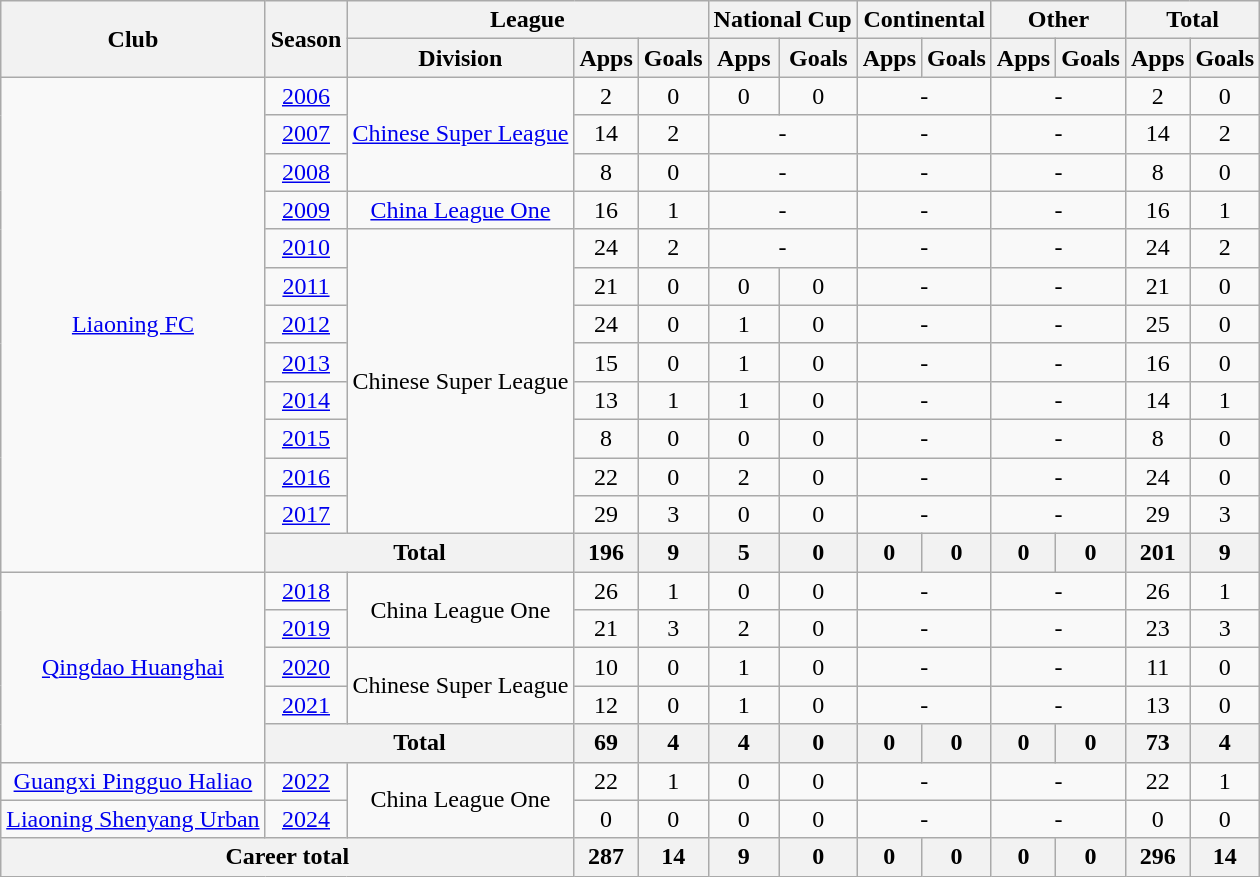<table class="wikitable" style="text-align: center">
<tr>
<th rowspan="2">Club</th>
<th rowspan="2">Season</th>
<th colspan="3">League</th>
<th colspan="2">National Cup</th>
<th colspan="2">Continental</th>
<th colspan="2">Other</th>
<th colspan="2">Total</th>
</tr>
<tr>
<th>Division</th>
<th>Apps</th>
<th>Goals</th>
<th>Apps</th>
<th>Goals</th>
<th>Apps</th>
<th>Goals</th>
<th>Apps</th>
<th>Goals</th>
<th>Apps</th>
<th>Goals</th>
</tr>
<tr>
<td rowspan=13><a href='#'>Liaoning FC</a></td>
<td><a href='#'>2006</a></td>
<td rowspan=3><a href='#'>Chinese Super League</a></td>
<td>2</td>
<td>0</td>
<td>0</td>
<td>0</td>
<td colspan="2">-</td>
<td colspan="2">-</td>
<td>2</td>
<td>0</td>
</tr>
<tr>
<td><a href='#'>2007</a></td>
<td>14</td>
<td>2</td>
<td colspan="2">-</td>
<td colspan="2">-</td>
<td colspan="2">-</td>
<td>14</td>
<td>2</td>
</tr>
<tr>
<td><a href='#'>2008</a></td>
<td>8</td>
<td>0</td>
<td colspan="2">-</td>
<td colspan="2">-</td>
<td colspan="2">-</td>
<td>8</td>
<td>0</td>
</tr>
<tr>
<td><a href='#'>2009</a></td>
<td><a href='#'>China League One</a></td>
<td>16</td>
<td>1</td>
<td colspan="2">-</td>
<td colspan="2">-</td>
<td colspan="2">-</td>
<td>16</td>
<td>1</td>
</tr>
<tr>
<td><a href='#'>2010</a></td>
<td rowspan=8>Chinese Super League</td>
<td>24</td>
<td>2</td>
<td colspan="2">-</td>
<td colspan="2">-</td>
<td colspan="2">-</td>
<td>24</td>
<td>2</td>
</tr>
<tr>
<td><a href='#'>2011</a></td>
<td>21</td>
<td>0</td>
<td>0</td>
<td>0</td>
<td colspan="2">-</td>
<td colspan="2">-</td>
<td>21</td>
<td>0</td>
</tr>
<tr>
<td><a href='#'>2012</a></td>
<td>24</td>
<td>0</td>
<td>1</td>
<td>0</td>
<td colspan="2">-</td>
<td colspan="2">-</td>
<td>25</td>
<td>0</td>
</tr>
<tr>
<td><a href='#'>2013</a></td>
<td>15</td>
<td>0</td>
<td>1</td>
<td>0</td>
<td colspan="2">-</td>
<td colspan="2">-</td>
<td>16</td>
<td>0</td>
</tr>
<tr>
<td><a href='#'>2014</a></td>
<td>13</td>
<td>1</td>
<td>1</td>
<td>0</td>
<td colspan="2">-</td>
<td colspan="2">-</td>
<td>14</td>
<td>1</td>
</tr>
<tr>
<td><a href='#'>2015</a></td>
<td>8</td>
<td>0</td>
<td>0</td>
<td>0</td>
<td colspan="2">-</td>
<td colspan="2">-</td>
<td>8</td>
<td>0</td>
</tr>
<tr>
<td><a href='#'>2016</a></td>
<td>22</td>
<td>0</td>
<td>2</td>
<td>0</td>
<td colspan="2">-</td>
<td colspan="2">-</td>
<td>24</td>
<td>0</td>
</tr>
<tr>
<td><a href='#'>2017</a></td>
<td>29</td>
<td>3</td>
<td>0</td>
<td>0</td>
<td colspan="2">-</td>
<td colspan="2">-</td>
<td>29</td>
<td>3</td>
</tr>
<tr>
<th colspan=2>Total</th>
<th>196</th>
<th>9</th>
<th>5</th>
<th>0</th>
<th>0</th>
<th>0</th>
<th>0</th>
<th>0</th>
<th>201</th>
<th>9</th>
</tr>
<tr>
<td rowspan=5><a href='#'>Qingdao Huanghai</a></td>
<td><a href='#'>2018</a></td>
<td rowspan=2>China League One</td>
<td>26</td>
<td>1</td>
<td>0</td>
<td>0</td>
<td colspan="2">-</td>
<td colspan="2">-</td>
<td>26</td>
<td>1</td>
</tr>
<tr>
<td><a href='#'>2019</a></td>
<td>21</td>
<td>3</td>
<td>2</td>
<td>0</td>
<td colspan="2">-</td>
<td colspan="2">-</td>
<td>23</td>
<td>3</td>
</tr>
<tr>
<td><a href='#'>2020</a></td>
<td rowspan=2>Chinese Super League</td>
<td>10</td>
<td>0</td>
<td>1</td>
<td>0</td>
<td colspan="2">-</td>
<td colspan="2">-</td>
<td>11</td>
<td>0</td>
</tr>
<tr>
<td><a href='#'>2021</a></td>
<td>12</td>
<td>0</td>
<td>1</td>
<td>0</td>
<td colspan="2">-</td>
<td colspan="2">-</td>
<td>13</td>
<td>0</td>
</tr>
<tr>
<th colspan=2>Total</th>
<th>69</th>
<th>4</th>
<th>4</th>
<th>0</th>
<th>0</th>
<th>0</th>
<th>0</th>
<th>0</th>
<th>73</th>
<th>4</th>
</tr>
<tr>
<td><a href='#'>Guangxi Pingguo Haliao</a></td>
<td><a href='#'>2022</a></td>
<td rowspan=2>China League One</td>
<td>22</td>
<td>1</td>
<td>0</td>
<td>0</td>
<td colspan="2">-</td>
<td colspan="2">-</td>
<td>22</td>
<td>1</td>
</tr>
<tr>
<td><a href='#'>Liaoning Shenyang Urban</a></td>
<td><a href='#'>2024</a></td>
<td>0</td>
<td>0</td>
<td>0</td>
<td>0</td>
<td colspan="2">-</td>
<td colspan="2">-</td>
<td>0</td>
<td>0</td>
</tr>
<tr>
<th colspan=3>Career total</th>
<th>287</th>
<th>14</th>
<th>9</th>
<th>0</th>
<th>0</th>
<th>0</th>
<th>0</th>
<th>0</th>
<th>296</th>
<th>14</th>
</tr>
</table>
